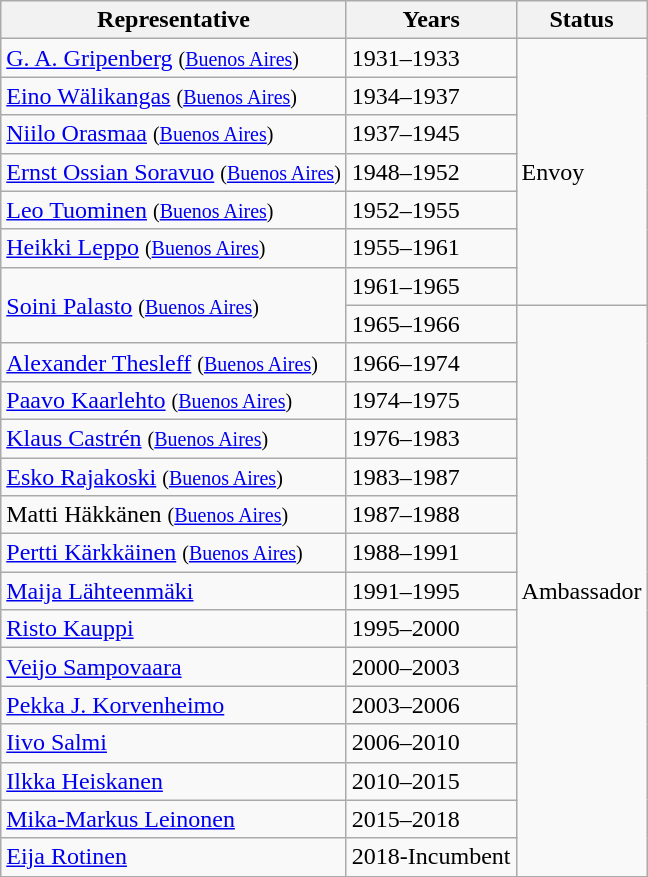<table class="wikitable sortable">
<tr>
<th>Representative</th>
<th>Years</th>
<th>Status</th>
</tr>
<tr>
<td><a href='#'>G. A. Gripenberg</a> <small>(<a href='#'>Buenos Aires</a>)</small></td>
<td>1931–1933</td>
<td rowspan="7">Envoy</td>
</tr>
<tr>
<td><a href='#'>Eino Wälikangas</a> <small>(<a href='#'>Buenos Aires</a>)</small></td>
<td>1934–1937</td>
</tr>
<tr>
<td><a href='#'>Niilo Orasmaa</a> <small>(<a href='#'>Buenos Aires</a>)</small></td>
<td>1937–1945</td>
</tr>
<tr>
<td><a href='#'>Ernst Ossian Soravuo</a> <small>(<a href='#'>Buenos Aires</a>)</small></td>
<td>1948–1952</td>
</tr>
<tr>
<td><a href='#'>Leo Tuominen</a> <small>(<a href='#'>Buenos Aires</a>)</small></td>
<td>1952–1955</td>
</tr>
<tr>
<td><a href='#'>Heikki Leppo</a> <small>(<a href='#'>Buenos Aires</a>)</small></td>
<td>1955–1961</td>
</tr>
<tr>
<td rowspan="2"><a href='#'>Soini Palasto</a> <small>(<a href='#'>Buenos Aires</a>)</small></td>
<td>1961–1965</td>
</tr>
<tr>
<td>1965–1966</td>
<td rowspan="15">Ambassador</td>
</tr>
<tr>
<td><a href='#'>Alexander Thesleff</a> <small>(<a href='#'>Buenos Aires</a>)</small></td>
<td>1966–1974</td>
</tr>
<tr>
<td><a href='#'>Paavo Kaarlehto</a> <small>(<a href='#'>Buenos Aires</a>)</small></td>
<td>1974–1975</td>
</tr>
<tr>
<td><a href='#'>Klaus Castrén</a> <small>(<a href='#'>Buenos Aires</a>)</small></td>
<td>1976–1983</td>
</tr>
<tr>
<td><a href='#'>Esko Rajakoski</a> <small>(<a href='#'>Buenos Aires</a>)</small></td>
<td>1983–1987</td>
</tr>
<tr>
<td>Matti Häkkänen <small>(<a href='#'>Buenos Aires</a>)</small></td>
<td>1987–1988</td>
</tr>
<tr>
<td><a href='#'>Pertti Kärkkäinen</a> <small>(<a href='#'>Buenos Aires</a>)</small></td>
<td>1988–1991</td>
</tr>
<tr>
<td><a href='#'>Maija Lähteenmäki</a></td>
<td>1991–1995</td>
</tr>
<tr>
<td><a href='#'>Risto Kauppi</a></td>
<td>1995–2000</td>
</tr>
<tr>
<td><a href='#'>Veijo Sampovaara</a></td>
<td>2000–2003</td>
</tr>
<tr>
<td><a href='#'>Pekka J. Korvenheimo</a></td>
<td>2003–2006</td>
</tr>
<tr>
<td><a href='#'>Iivo Salmi</a></td>
<td>2006–2010</td>
</tr>
<tr>
<td><a href='#'>Ilkka Heiskanen</a></td>
<td>2010–2015</td>
</tr>
<tr>
<td><a href='#'>Mika-Markus Leinonen</a></td>
<td>2015–2018</td>
</tr>
<tr>
<td><a href='#'>Eija Rotinen</a></td>
<td>2018-Incumbent</td>
</tr>
</table>
